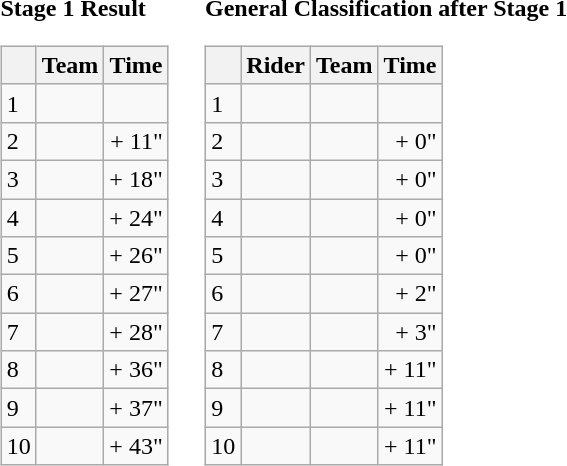<table>
<tr>
<td><strong>Stage 1 Result</strong><br><table class="wikitable">
<tr>
<th></th>
<th>Team</th>
<th>Time</th>
</tr>
<tr>
<td>1</td>
<td></td>
<td align="right"></td>
</tr>
<tr>
<td>2</td>
<td></td>
<td align="right">+ 11"</td>
</tr>
<tr>
<td>3</td>
<td></td>
<td align="right">+ 18"</td>
</tr>
<tr>
<td>4</td>
<td></td>
<td align="right">+ 24"</td>
</tr>
<tr>
<td>5</td>
<td></td>
<td align="right">+ 26"</td>
</tr>
<tr>
<td>6</td>
<td></td>
<td align="right">+ 27"</td>
</tr>
<tr>
<td>7</td>
<td></td>
<td align="right">+ 28"</td>
</tr>
<tr>
<td>8</td>
<td></td>
<td align="right">+ 36"</td>
</tr>
<tr>
<td>9</td>
<td></td>
<td align="right">+ 37"</td>
</tr>
<tr>
<td>10</td>
<td></td>
<td align="right">+ 43"</td>
</tr>
</table>
</td>
<td></td>
<td><strong>General Classification after Stage 1</strong><br><table class="wikitable">
<tr>
<th></th>
<th>Rider</th>
<th>Team</th>
<th>Time</th>
</tr>
<tr>
<td>1</td>
<td> </td>
<td></td>
<td align="right"></td>
</tr>
<tr>
<td>2</td>
<td> </td>
<td></td>
<td align="right">+ 0"</td>
</tr>
<tr>
<td>3</td>
<td></td>
<td></td>
<td align="right">+ 0"</td>
</tr>
<tr>
<td>4</td>
<td></td>
<td></td>
<td align="right">+ 0"</td>
</tr>
<tr>
<td>5</td>
<td></td>
<td></td>
<td align="right">+ 0"</td>
</tr>
<tr>
<td>6</td>
<td></td>
<td></td>
<td align="right">+ 2"</td>
</tr>
<tr>
<td>7</td>
<td></td>
<td></td>
<td align="right">+ 3"</td>
</tr>
<tr>
<td>8</td>
<td></td>
<td></td>
<td align="right">+ 11"</td>
</tr>
<tr>
<td>9</td>
<td></td>
<td></td>
<td align="right">+ 11"</td>
</tr>
<tr>
<td>10</td>
<td></td>
<td></td>
<td align="right">+ 11"</td>
</tr>
</table>
</td>
</tr>
</table>
